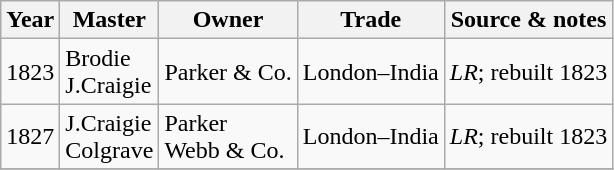<table class=" wikitable">
<tr>
<th>Year</th>
<th>Master</th>
<th>Owner</th>
<th>Trade</th>
<th>Source & notes</th>
</tr>
<tr>
<td>1823</td>
<td>Brodie<br>J.Craigie</td>
<td>Parker & Co.</td>
<td>London–India</td>
<td><em>LR</em>; rebuilt 1823</td>
</tr>
<tr>
<td>1827</td>
<td>J.Craigie<br>Colgrave</td>
<td>Parker<br>Webb & Co.</td>
<td>London–India</td>
<td><em>LR</em>; rebuilt 1823</td>
</tr>
<tr>
</tr>
</table>
